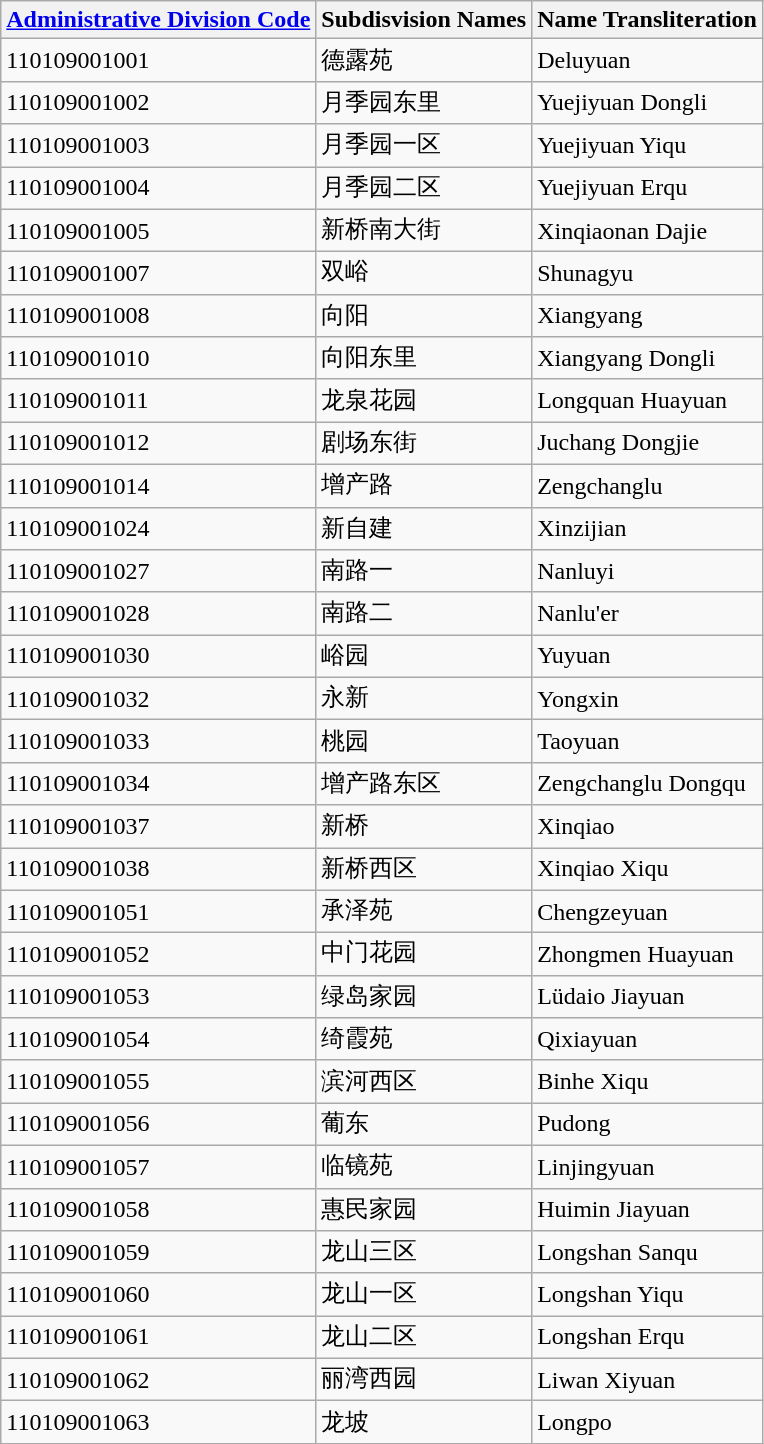<table class="wikitable sortable">
<tr>
<th><a href='#'>Administrative Division Code</a></th>
<th>Subdisvision Names</th>
<th>Name Transliteration</th>
</tr>
<tr>
<td>110109001001</td>
<td>德露苑</td>
<td>Deluyuan</td>
</tr>
<tr>
<td>110109001002</td>
<td>月季园东里</td>
<td>Yuejiyuan Dongli</td>
</tr>
<tr>
<td>110109001003</td>
<td>月季园一区</td>
<td>Yuejiyuan Yiqu</td>
</tr>
<tr>
<td>110109001004</td>
<td>月季园二区</td>
<td>Yuejiyuan Erqu</td>
</tr>
<tr>
<td>110109001005</td>
<td>新桥南大街</td>
<td>Xinqiaonan Dajie</td>
</tr>
<tr>
<td>110109001007</td>
<td>双峪</td>
<td>Shunagyu</td>
</tr>
<tr>
<td>110109001008</td>
<td>向阳</td>
<td>Xiangyang</td>
</tr>
<tr>
<td>110109001010</td>
<td>向阳东里</td>
<td>Xiangyang Dongli</td>
</tr>
<tr>
<td>110109001011</td>
<td>龙泉花园</td>
<td>Longquan Huayuan</td>
</tr>
<tr>
<td>110109001012</td>
<td>剧场东街</td>
<td>Juchang Dongjie</td>
</tr>
<tr>
<td>110109001014</td>
<td>增产路</td>
<td>Zengchanglu</td>
</tr>
<tr>
<td>110109001024</td>
<td>新自建</td>
<td>Xinzijian</td>
</tr>
<tr>
<td>110109001027</td>
<td>南路一</td>
<td>Nanluyi</td>
</tr>
<tr>
<td>110109001028</td>
<td>南路二</td>
<td>Nanlu'er</td>
</tr>
<tr>
<td>110109001030</td>
<td>峪园</td>
<td>Yuyuan</td>
</tr>
<tr>
<td>110109001032</td>
<td>永新</td>
<td>Yongxin</td>
</tr>
<tr>
<td>110109001033</td>
<td>桃园</td>
<td>Taoyuan</td>
</tr>
<tr>
<td>110109001034</td>
<td>增产路东区</td>
<td>Zengchanglu Dongqu</td>
</tr>
<tr>
<td>110109001037</td>
<td>新桥</td>
<td>Xinqiao</td>
</tr>
<tr>
<td>110109001038</td>
<td>新桥西区</td>
<td>Xinqiao Xiqu</td>
</tr>
<tr>
<td>110109001051</td>
<td>承泽苑</td>
<td>Chengzeyuan</td>
</tr>
<tr>
<td>110109001052</td>
<td>中门花园</td>
<td>Zhongmen Huayuan</td>
</tr>
<tr>
<td>110109001053</td>
<td>绿岛家园</td>
<td>Lüdaio Jiayuan</td>
</tr>
<tr>
<td>110109001054</td>
<td>绮霞苑</td>
<td>Qixiayuan</td>
</tr>
<tr>
<td>110109001055</td>
<td>滨河西区</td>
<td>Binhe Xiqu</td>
</tr>
<tr>
<td>110109001056</td>
<td>葡东</td>
<td>Pudong</td>
</tr>
<tr>
<td>110109001057</td>
<td>临镜苑</td>
<td>Linjingyuan</td>
</tr>
<tr>
<td>110109001058</td>
<td>惠民家园</td>
<td>Huimin Jiayuan</td>
</tr>
<tr>
<td>110109001059</td>
<td>龙山三区</td>
<td>Longshan Sanqu</td>
</tr>
<tr>
<td>110109001060</td>
<td>龙山一区</td>
<td>Longshan Yiqu</td>
</tr>
<tr>
<td>110109001061</td>
<td>龙山二区</td>
<td>Longshan Erqu</td>
</tr>
<tr>
<td>110109001062</td>
<td>丽湾西园</td>
<td>Liwan Xiyuan</td>
</tr>
<tr>
<td>110109001063</td>
<td>龙坡</td>
<td>Longpo</td>
</tr>
</table>
